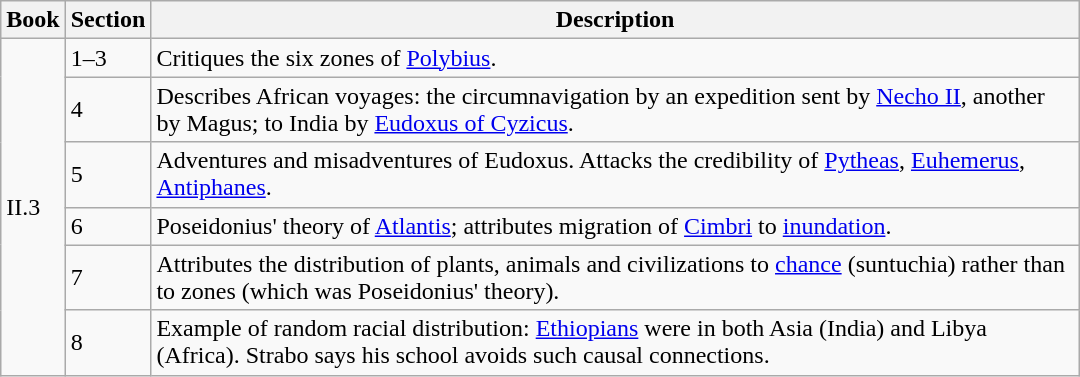<table class="wikitable" style="max-width:45em;">
<tr>
<th>Book</th>
<th>Section</th>
<th>Description</th>
</tr>
<tr>
<td rowspan="6">II.3</td>
<td>1–3</td>
<td>Critiques the six zones of <a href='#'>Polybius</a>.</td>
</tr>
<tr>
<td>4</td>
<td>Describes African voyages: the circumnavigation by an expedition sent by <a href='#'>Necho II</a>, another by Magus; to India by <a href='#'>Eudoxus of Cyzicus</a>.</td>
</tr>
<tr>
<td>5</td>
<td>Adventures and misadventures of Eudoxus. Attacks the credibility of <a href='#'>Pytheas</a>, <a href='#'>Euhemerus</a>, <a href='#'>Antiphanes</a>.</td>
</tr>
<tr>
<td>6</td>
<td>Poseidonius' theory of <a href='#'>Atlantis</a>; attributes migration of <a href='#'>Cimbri</a> to <a href='#'>inundation</a>.</td>
</tr>
<tr>
<td>7</td>
<td>Attributes the distribution of plants, animals and civilizations to <a href='#'>chance</a> (suntuchia) rather than to zones (which was Poseidonius' theory).</td>
</tr>
<tr>
<td>8</td>
<td>Example of random racial distribution: <a href='#'>Ethiopians</a> were in both Asia (India) and Libya (Africa). Strabo says his school avoids such causal connections.</td>
</tr>
</table>
